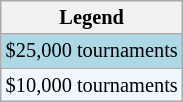<table class=wikitable style="font-size:85%">
<tr>
<th>Legend</th>
</tr>
<tr style="background:lightblue;">
<td>$25,000 tournaments</td>
</tr>
<tr style="background:#f0f8ff;">
<td>$10,000 tournaments</td>
</tr>
</table>
